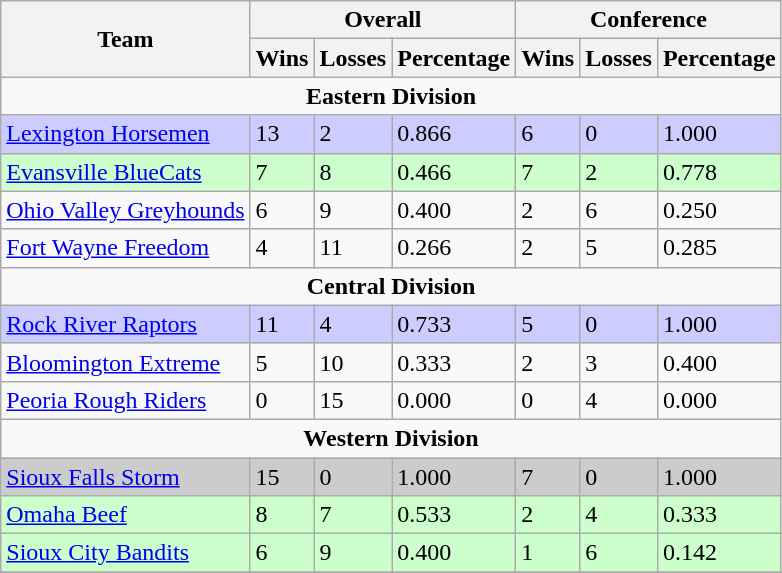<table class="wikitable">
<tr>
<th rowspan="2" align="center">Team</th>
<th colspan="3" align="center">Overall</th>
<th colspan="3" align="center">Conference</th>
</tr>
<tr>
<th>Wins</th>
<th>Losses</th>
<th>Percentage</th>
<th>Wins</th>
<th>Losses</th>
<th>Percentage</th>
</tr>
<tr>
<td colspan="7" align="center"><strong>Eastern Division</strong></td>
</tr>
<tr bgcolor=#ccccff>
<td><a href='#'>Lexington Horsemen</a></td>
<td>13</td>
<td>2</td>
<td>0.866</td>
<td>6</td>
<td>0</td>
<td>1.000</td>
</tr>
<tr bgcolor=#ccffcc>
<td><a href='#'>Evansville BlueCats</a></td>
<td>7</td>
<td>8</td>
<td>0.466</td>
<td>7</td>
<td>2</td>
<td>0.778</td>
</tr>
<tr>
<td><a href='#'>Ohio Valley Greyhounds</a></td>
<td>6</td>
<td>9</td>
<td>0.400</td>
<td>2</td>
<td>6</td>
<td>0.250</td>
</tr>
<tr>
<td><a href='#'>Fort Wayne Freedom</a></td>
<td>4</td>
<td>11</td>
<td>0.266</td>
<td>2</td>
<td>5</td>
<td>0.285</td>
</tr>
<tr>
<td colspan="7" align="center"><strong>Central Division</strong></td>
</tr>
<tr bgcolor=#ccccff>
<td><a href='#'>Rock River Raptors</a></td>
<td>11</td>
<td>4</td>
<td>0.733</td>
<td>5</td>
<td>0</td>
<td>1.000</td>
</tr>
<tr>
<td><a href='#'>Bloomington Extreme</a></td>
<td>5</td>
<td>10</td>
<td>0.333</td>
<td>2</td>
<td>3</td>
<td>0.400</td>
</tr>
<tr>
<td><a href='#'>Peoria Rough Riders</a></td>
<td>0</td>
<td>15</td>
<td>0.000</td>
<td>0</td>
<td>4</td>
<td>0.000</td>
</tr>
<tr>
<td colspan="7" align="center"><strong>Western Division</strong></td>
</tr>
<tr bgcolor=#cccccc>
<td><a href='#'>Sioux Falls Storm</a></td>
<td>15</td>
<td>0</td>
<td>1.000</td>
<td>7</td>
<td>0</td>
<td>1.000</td>
</tr>
<tr bgcolor=#ccffcc>
<td><a href='#'>Omaha Beef</a></td>
<td>8</td>
<td>7</td>
<td>0.533</td>
<td>2</td>
<td>4</td>
<td>0.333</td>
</tr>
<tr bgcolor=#ccffcc>
<td><a href='#'>Sioux City Bandits</a></td>
<td>6</td>
<td>9</td>
<td>0.400</td>
<td>1</td>
<td>6</td>
<td>0.142</td>
</tr>
<tr>
</tr>
</table>
